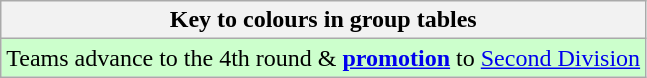<table class="wikitable">
<tr>
<th>Key to colours in group tables</th>
</tr>
<tr style="background:#cfc;">
<td>Teams advance to the 4th round & <strong><a href='#'>promotion</a></strong> to <a href='#'>Second Division</a></td>
</tr>
</table>
